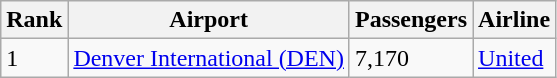<table class="wikitable">
<tr>
<th>Rank</th>
<th>Airport</th>
<th>Passengers</th>
<th>Airline</th>
</tr>
<tr>
<td>1</td>
<td><a href='#'>Denver International (DEN)</a></td>
<td>7,170</td>
<td><a href='#'>United</a></td>
</tr>
</table>
